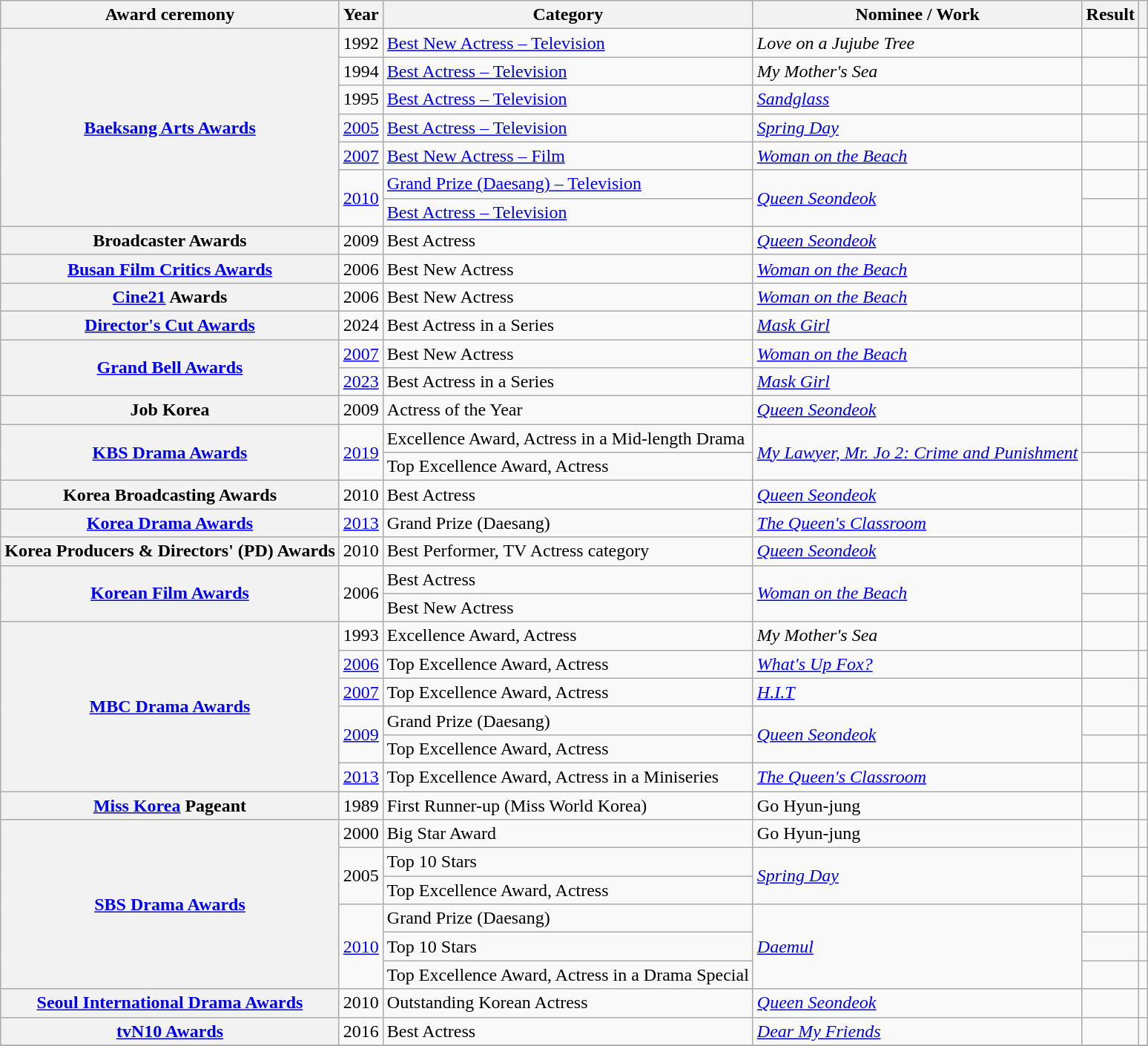<table class="wikitable plainrowheaders sortable">
<tr>
<th scope="col">Award ceremony</th>
<th scope="col">Year</th>
<th scope="col">Category</th>
<th scope="col">Nominee / Work</th>
<th scope="col">Result</th>
<th scope="col" class="unsortable"></th>
</tr>
<tr>
<th scope="row" rowspan="7"><a href='#'>Baeksang Arts Awards</a></th>
<td style="text-align:center">1992</td>
<td><a href='#'>Best New Actress – Television</a></td>
<td><em>Love on a Jujube Tree</em></td>
<td></td>
<td></td>
</tr>
<tr>
<td style="text-align:center">1994</td>
<td><a href='#'>Best Actress – Television</a></td>
<td><em>My Mother's Sea</em></td>
<td></td>
<td></td>
</tr>
<tr>
<td style="text-align:center">1995</td>
<td><a href='#'>Best Actress – Television</a></td>
<td><em><a href='#'>Sandglass</a></em></td>
<td></td>
<td></td>
</tr>
<tr>
<td style="text-align:center"><a href='#'>2005</a></td>
<td><a href='#'>Best Actress – Television</a></td>
<td><em><a href='#'>Spring Day</a></em></td>
<td></td>
<td></td>
</tr>
<tr>
<td style="text-align:center"><a href='#'>2007</a></td>
<td><a href='#'>Best New Actress – Film</a></td>
<td><em><a href='#'>Woman on the Beach</a></em></td>
<td></td>
<td></td>
</tr>
<tr>
<td style="text-align:center" rowspan="2"><a href='#'>2010</a></td>
<td><a href='#'>Grand Prize (Daesang) – Television</a></td>
<td rowspan="2"><em><a href='#'>Queen Seondeok</a></em></td>
<td></td>
<td></td>
</tr>
<tr>
<td><a href='#'>Best Actress – Television</a></td>
<td></td>
<td></td>
</tr>
<tr>
<th scope="row">Broadcaster Awards </th>
<td style="text-align:center">2009</td>
<td>Best Actress</td>
<td><em><a href='#'>Queen Seondeok</a></em></td>
<td></td>
<td></td>
</tr>
<tr>
<th scope="row"><a href='#'>Busan Film Critics Awards</a></th>
<td style="text-align:center">2006</td>
<td>Best New Actress</td>
<td><em><a href='#'>Woman on the Beach</a></em></td>
<td></td>
<td></td>
</tr>
<tr>
<th scope="row"><a href='#'>Cine21</a> Awards</th>
<td style="text-align:center">2006</td>
<td>Best New Actress</td>
<td><em><a href='#'>Woman on the Beach</a></em></td>
<td></td>
<td></td>
</tr>
<tr>
<th scope="row"><a href='#'>Director's Cut Awards</a></th>
<td style="text-align:center">2024</td>
<td>Best Actress in a Series</td>
<td><em><a href='#'>Mask Girl</a></em></td>
<td></td>
<td style="text-align:center"></td>
</tr>
<tr>
<th scope="row" rowspan="2"><a href='#'>Grand Bell Awards</a></th>
<td style="text-align:center"><a href='#'>2007</a></td>
<td>Best New Actress</td>
<td><em><a href='#'>Woman on the Beach</a></em></td>
<td></td>
<td></td>
</tr>
<tr>
<td style="text-align:center"><a href='#'>2023</a></td>
<td>Best Actress in a Series</td>
<td><em><a href='#'>Mask Girl</a></em></td>
<td></td>
<td style="text-align:center"></td>
</tr>
<tr>
<th scope="row">Job Korea</th>
<td style="text-align:center">2009</td>
<td>Actress of the Year</td>
<td><em><a href='#'>Queen Seondeok</a></em></td>
<td></td>
<td style="text-align:center"></td>
</tr>
<tr>
<th scope="row" rowspan="2"><a href='#'>KBS Drama Awards</a></th>
<td style="text-align:center" rowspan="2"><a href='#'>2019</a></td>
<td>Excellence Award, Actress in a Mid-length Drama</td>
<td rowspan="2"><em><a href='#'>My Lawyer, Mr. Jo 2: Crime and Punishment</a></em></td>
<td></td>
<td></td>
</tr>
<tr>
<td>Top Excellence Award, Actress</td>
<td></td>
<td></td>
</tr>
<tr>
<th scope="row">Korea Broadcasting Awards</th>
<td style="text-align:center">2010</td>
<td>Best Actress</td>
<td><em><a href='#'>Queen Seondeok</a></em></td>
<td></td>
<td style="text-align:center"></td>
</tr>
<tr>
<th scope="row"><a href='#'>Korea Drama Awards</a></th>
<td style="text-align:center"><a href='#'>2013</a></td>
<td>Grand Prize (Daesang)</td>
<td><em><a href='#'>The Queen's Classroom</a></em></td>
<td></td>
<td></td>
</tr>
<tr>
<th scope="row">Korea Producers & Directors' (PD) Awards</th>
<td style="text-align:center">2010</td>
<td>Best Performer, TV Actress category</td>
<td><em><a href='#'>Queen Seondeok</a></em></td>
<td></td>
<td></td>
</tr>
<tr>
<th scope="row" rowspan="2"><a href='#'>Korean Film Awards</a></th>
<td style="text-align:center" rowspan="2">2006</td>
<td>Best Actress</td>
<td rowspan="2"><em><a href='#'>Woman on the Beach</a></em></td>
<td></td>
<td></td>
</tr>
<tr>
<td>Best New Actress</td>
<td></td>
<td></td>
</tr>
<tr>
<th scope="row" rowspan="6"><a href='#'>MBC Drama Awards</a></th>
<td style="text-align:center">1993</td>
<td>Excellence Award, Actress</td>
<td><em>My Mother's Sea</em></td>
<td></td>
<td></td>
</tr>
<tr>
<td style="text-align:center"><a href='#'>2006</a></td>
<td>Top Excellence Award, Actress</td>
<td><em><a href='#'>What's Up Fox?</a></em></td>
<td></td>
<td></td>
</tr>
<tr>
<td style="text-align:center"><a href='#'>2007</a></td>
<td>Top Excellence Award, Actress</td>
<td><em><a href='#'>H.I.T</a></em></td>
<td></td>
<td></td>
</tr>
<tr>
<td style="text-align:center" rowspan="2"><a href='#'>2009</a></td>
<td>Grand Prize (Daesang)</td>
<td rowspan="2"><em><a href='#'>Queen Seondeok</a></em></td>
<td></td>
<td></td>
</tr>
<tr>
<td>Top Excellence Award, Actress</td>
<td></td>
<td></td>
</tr>
<tr>
<td style="text-align:center"><a href='#'>2013</a></td>
<td>Top Excellence Award, Actress in a Miniseries</td>
<td><em><a href='#'>The Queen's Classroom</a></em></td>
<td></td>
<td></td>
</tr>
<tr>
<th scope="row"><a href='#'>Miss Korea</a> Pageant</th>
<td style="text-align:center">1989</td>
<td>First Runner-up (Miss World Korea)</td>
<td>Go Hyun-jung</td>
<td></td>
<td></td>
</tr>
<tr>
<th scope="row" rowspan="6"><a href='#'>SBS Drama Awards</a></th>
<td style="text-align:center">2000</td>
<td>Big Star Award</td>
<td>Go Hyun-jung</td>
<td></td>
<td></td>
</tr>
<tr>
<td style="text-align:center" rowspan="2">2005</td>
<td>Top 10 Stars</td>
<td rowspan="2"><em><a href='#'>Spring Day</a></em></td>
<td></td>
<td></td>
</tr>
<tr>
<td>Top Excellence Award, Actress</td>
<td></td>
<td></td>
</tr>
<tr>
<td style="text-align:center" rowspan="3"><a href='#'>2010</a></td>
<td>Grand Prize (Daesang)</td>
<td rowspan="3"><em><a href='#'>Daemul</a></em></td>
<td></td>
<td></td>
</tr>
<tr>
<td>Top 10 Stars</td>
<td></td>
<td></td>
</tr>
<tr>
<td>Top Excellence Award, Actress in a Drama Special</td>
<td></td>
<td></td>
</tr>
<tr>
<th scope="row"><a href='#'>Seoul International Drama Awards</a></th>
<td style="text-align:center">2010</td>
<td>Outstanding Korean Actress</td>
<td><em><a href='#'>Queen Seondeok</a></em></td>
<td></td>
<td style="text-align:center"></td>
</tr>
<tr>
<th scope="row"><a href='#'>tvN10 Awards</a></th>
<td style="text-align:center">2016</td>
<td>Best Actress</td>
<td><em><a href='#'>Dear My Friends</a></em></td>
<td></td>
<td></td>
</tr>
<tr>
</tr>
</table>
